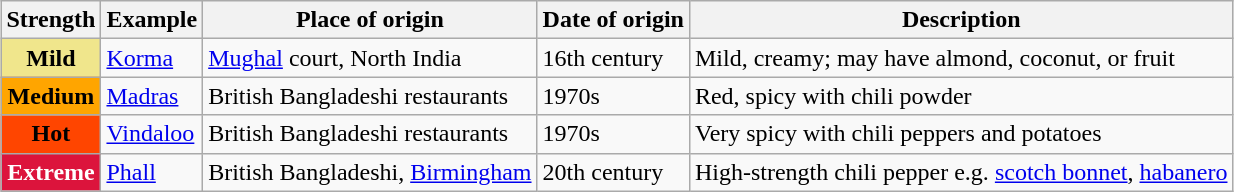<table class="wikitable" style="margin: 1em auto;">
<tr>
<th>Strength</th>
<th>Example</th>
<th>Place of origin</th>
<th>Date of origin</th>
<th>Description</th>
</tr>
<tr>
<th style="background:Khaki;">Mild</th>
<td><a href='#'>Korma</a></td>
<td><a href='#'>Mughal</a> court, North India</td>
<td>16th century</td>
<td>Mild, creamy; may have almond, coconut, or fruit</td>
</tr>
<tr>
<th style="background:Orange;">Medium</th>
<td><a href='#'>Madras</a></td>
<td>British Bangladeshi restaurants</td>
<td>1970s</td>
<td>Red, spicy with chili powder</td>
</tr>
<tr>
<th style="background:OrangeRed;">Hot</th>
<td><a href='#'>Vindaloo</a></td>
<td>British Bangladeshi restaurants</td>
<td>1970s</td>
<td>Very spicy with chili peppers and potatoes</td>
</tr>
<tr>
<th style="background:Crimson; color:white">Extreme</th>
<td><a href='#'>Phall</a></td>
<td>British Bangladeshi, <a href='#'>Birmingham</a></td>
<td>20th century</td>
<td>High-strength chili pepper e.g. <a href='#'>scotch bonnet</a>, <a href='#'>habanero</a></td>
</tr>
</table>
